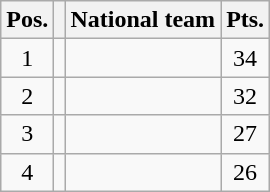<table class=wikitable>
<tr>
<th>Pos.</th>
<th></th>
<th>National team</th>
<th>Pts.</th>
</tr>
<tr align=center>
<td>1</td>
<td></td>
<td align=left></td>
<td>34</td>
</tr>
<tr align=center>
<td>2</td>
<td></td>
<td align=left></td>
<td>32</td>
</tr>
<tr align=center>
<td>3</td>
<td></td>
<td align=left></td>
<td>27</td>
</tr>
<tr align=center>
<td>4</td>
<td></td>
<td align=left></td>
<td>26</td>
</tr>
</table>
